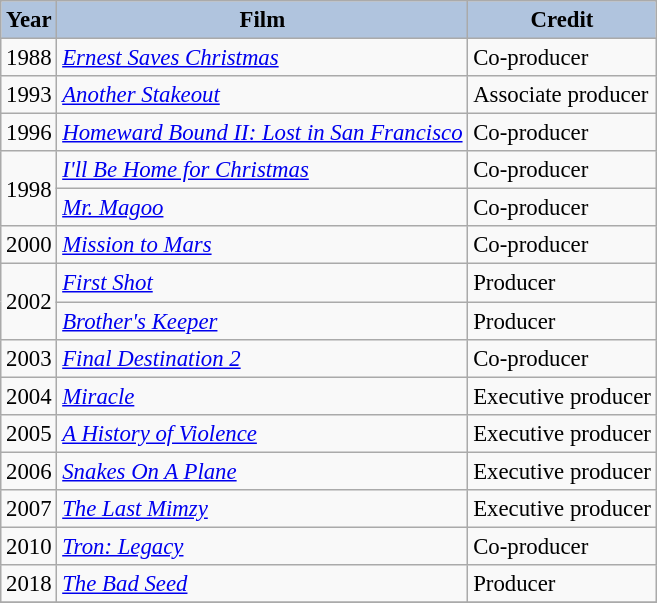<table class="wikitable" style="font-size:95%;">
<tr align="center">
<th style="background:#B0C4DE;">Year</th>
<th style="background:#B0C4DE;">Film</th>
<th style="background:#B0C4DE;">Credit</th>
</tr>
<tr>
<td>1988</td>
<td><em><a href='#'>Ernest Saves Christmas</a></em></td>
<td>Co-producer</td>
</tr>
<tr>
<td>1993</td>
<td><em><a href='#'>Another Stakeout</a></em></td>
<td>Associate producer</td>
</tr>
<tr>
<td>1996</td>
<td><em><a href='#'>Homeward Bound II: Lost in San Francisco</a></em></td>
<td>Co-producer</td>
</tr>
<tr>
<td rowspan="2">1998</td>
<td><em><a href='#'>I'll Be Home for Christmas</a></em></td>
<td>Co-producer</td>
</tr>
<tr>
<td><em><a href='#'>Mr. Magoo</a></em></td>
<td>Co-producer</td>
</tr>
<tr>
<td>2000</td>
<td><em><a href='#'>Mission to Mars</a></em></td>
<td>Co-producer</td>
</tr>
<tr>
<td rowspan="2">2002</td>
<td><em><a href='#'>First Shot</a></em></td>
<td>Producer</td>
</tr>
<tr>
<td><em><a href='#'>Brother's Keeper</a></em></td>
<td>Producer</td>
</tr>
<tr>
<td>2003</td>
<td><em><a href='#'>Final Destination 2</a></em></td>
<td>Co-producer</td>
</tr>
<tr>
<td>2004</td>
<td><em><a href='#'>Miracle</a></em></td>
<td>Executive producer</td>
</tr>
<tr>
<td>2005</td>
<td><em><a href='#'>A History of Violence</a></em></td>
<td>Executive producer</td>
</tr>
<tr>
<td>2006</td>
<td><em><a href='#'>Snakes On A Plane</a></em></td>
<td>Executive producer</td>
</tr>
<tr>
<td>2007</td>
<td><em><a href='#'>The Last Mimzy</a></em></td>
<td>Executive producer</td>
</tr>
<tr>
<td>2010</td>
<td><em><a href='#'>Tron: Legacy</a></em></td>
<td>Co-producer</td>
</tr>
<tr>
<td>2018</td>
<td><em><a href='#'>The Bad Seed</a></em></td>
<td>Producer</td>
</tr>
<tr>
</tr>
</table>
